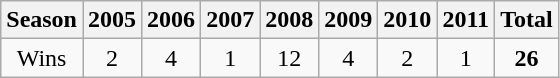<table class="wikitable">
<tr>
<th>Season</th>
<th>2005</th>
<th>2006</th>
<th>2007</th>
<th>2008</th>
<th>2009</th>
<th>2010</th>
<th>2011</th>
<th><strong>Total</strong></th>
</tr>
<tr align=center>
<td>Wins</td>
<td>2</td>
<td>4</td>
<td>1</td>
<td>12</td>
<td>4</td>
<td>2</td>
<td>1</td>
<td><strong>26</strong></td>
</tr>
</table>
